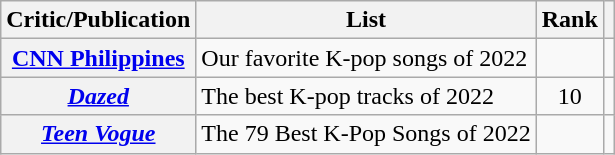<table class="wikitable plainrowheaders sortable">
<tr>
<th scope="col">Critic/Publication</th>
<th scope="col" class="unsortable">List</th>
<th scope="col" data-sort-type="number">Rank</th>
<th scope="col" class="unsortable"></th>
</tr>
<tr>
<th scope="row"><a href='#'>CNN Philippines</a></th>
<td>Our favorite K-pop songs of 2022</td>
<td></td>
<td style="text-align:center"></td>
</tr>
<tr>
<th scope="row"><em><a href='#'>Dazed</a></em></th>
<td>The best K-pop tracks of 2022</td>
<td style="text-align:center">10</td>
<td style="text-align:center"></td>
</tr>
<tr>
<th scope="row"><em><a href='#'>Teen Vogue</a></em></th>
<td>The 79 Best K-Pop Songs of 2022</td>
<td></td>
<td style="text-align:center"></td>
</tr>
</table>
